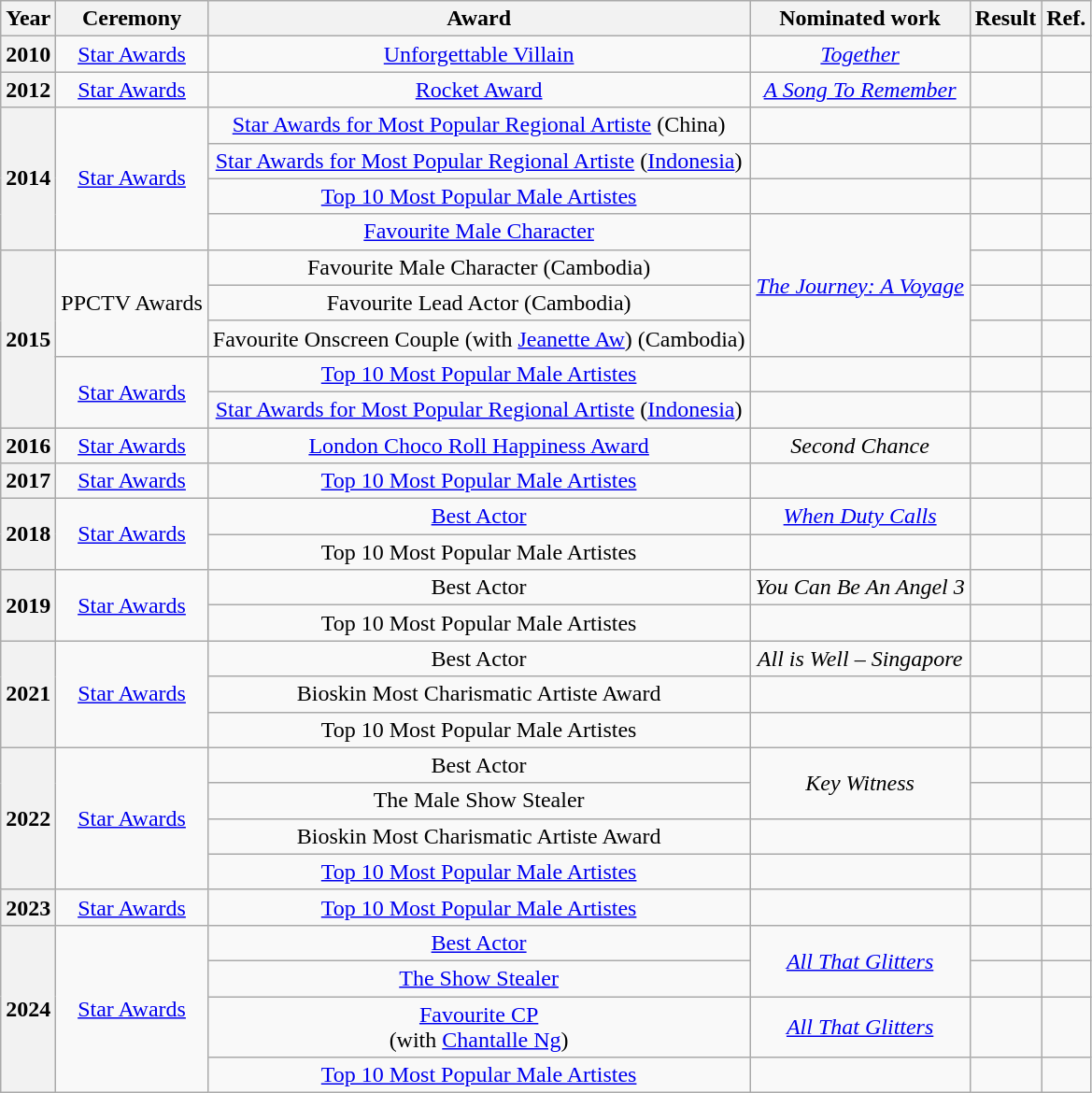<table class="wikitable sortable plainrowheaders" style="text-align: center;">
<tr>
<th scope="col">Year</th>
<th scope="col">Ceremony</th>
<th scope="col">Award</th>
<th scope="col">Nominated work</th>
<th scope="col">Result</th>
<th scope="col" class="unsortable">Ref.</th>
</tr>
<tr>
<th scope="row">2010</th>
<td><a href='#'>Star Awards</a></td>
<td><a href='#'>Unforgettable Villain</a></td>
<td><em><a href='#'>Together</a></em> <br> </td>
<td></td>
<td></td>
</tr>
<tr>
<th scope="row">2012</th>
<td><a href='#'>Star Awards</a></td>
<td><a href='#'>Rocket Award</a></td>
<td><em><a href='#'>A Song To Remember</a></em> <br> </td>
<td></td>
<td></td>
</tr>
<tr>
<th scope="row" rowspan="4">2014</th>
<td rowspan="4"><a href='#'>Star Awards</a></td>
<td><a href='#'>Star Awards for Most Popular Regional Artiste</a> (China)</td>
<td></td>
<td></td>
<td></td>
</tr>
<tr>
<td><a href='#'>Star Awards for Most Popular Regional Artiste</a> (<a href='#'>Indonesia</a>)</td>
<td></td>
<td></td>
<td></td>
</tr>
<tr>
<td><a href='#'>Top 10 Most Popular Male Artistes</a></td>
<td></td>
<td></td>
<td></td>
</tr>
<tr>
<td><a href='#'>Favourite Male Character</a></td>
<td rowspan="4"><em><a href='#'>The Journey: A Voyage</a></em><br> </td>
<td></td>
<td></td>
</tr>
<tr>
<th scope="row" rowspan="5">2015</th>
<td rowspan="3">PPCTV Awards</td>
<td>Favourite Male Character (Cambodia)</td>
<td></td>
<td></td>
</tr>
<tr>
<td>Favourite Lead Actor (Cambodia)</td>
<td></td>
<td></td>
</tr>
<tr>
<td>Favourite Onscreen Couple (with <a href='#'>Jeanette Aw</a>) (Cambodia)</td>
<td></td>
<td></td>
</tr>
<tr>
<td rowspan="2"><a href='#'>Star Awards</a></td>
<td><a href='#'>Top 10 Most Popular Male Artistes</a></td>
<td></td>
<td></td>
<td></td>
</tr>
<tr>
<td><a href='#'>Star Awards for Most Popular Regional Artiste</a> (<a href='#'>Indonesia</a>)</td>
<td></td>
<td></td>
<td></td>
</tr>
<tr>
<th scope="row">2016</th>
<td><a href='#'>Star Awards</a></td>
<td><a href='#'>London Choco Roll Happiness Award</a></td>
<td><em>Second Chance</em> <br> </td>
<td></td>
<td></td>
</tr>
<tr>
<th scope="row">2017</th>
<td><a href='#'>Star Awards</a></td>
<td><a href='#'>Top 10 Most Popular Male Artistes</a></td>
<td></td>
<td></td>
<td></td>
</tr>
<tr>
<th scope="row" rowspan= "2">2018</th>
<td rowspan= "2"><a href='#'>Star Awards</a></td>
<td><a href='#'>Best Actor</a></td>
<td><em><a href='#'>When Duty Calls</a></em> <br> </td>
<td></td>
<td></td>
</tr>
<tr>
<td>Top 10 Most Popular Male Artistes</td>
<td></td>
<td></td>
<td></td>
</tr>
<tr>
<th scope="row" rowspan="2">2019</th>
<td rowspan="2"><a href='#'>Star Awards</a></td>
<td>Best Actor</td>
<td><em>You Can Be An Angel 3</em> <br> </td>
<td></td>
<td></td>
</tr>
<tr>
<td>Top 10 Most Popular Male Artistes</td>
<td></td>
<td></td>
<td></td>
</tr>
<tr>
<th scope="row" rowspan="3">2021</th>
<td rowspan="3"><a href='#'>Star Awards</a></td>
<td>Best Actor</td>
<td><em>All is Well – Singapore</em> <br> </td>
<td></td>
<td></td>
</tr>
<tr>
<td>Bioskin Most Charismatic Artiste Award</td>
<td></td>
<td></td>
<td></td>
</tr>
<tr>
<td>Top 10 Most Popular Male Artistes</td>
<td></td>
<td></td>
<td></td>
</tr>
<tr>
<th scope="row" rowspan="4">2022</th>
<td rowspan="4"><a href='#'>Star Awards</a></td>
<td>Best Actor</td>
<td rowspan="2"><em>Key Witness</em> <br> </td>
<td></td>
<td></td>
</tr>
<tr>
<td>The Male Show Stealer</td>
<td></td>
<td></td>
</tr>
<tr>
<td>Bioskin Most Charismatic Artiste Award</td>
<td></td>
<td></td>
<td></td>
</tr>
<tr>
<td><a href='#'>Top 10 Most Popular Male Artistes</a></td>
<td></td>
<td></td>
<td></td>
</tr>
<tr>
<th scope="row" rowspan="1">2023</th>
<td><a href='#'>Star Awards</a></td>
<td><a href='#'>Top 10 Most Popular Male Artistes</a></td>
<td></td>
<td></td>
<td></td>
</tr>
<tr>
<th scope="row" rowspan=4>2024</th>
<td rowspan="4"><a href='#'>Star Awards</a></td>
<td><a href='#'>Best Actor</a></td>
<td rowspan="2"><em><a href='#'>All That Glitters</a></em> </td>
<td></td>
<td></td>
</tr>
<tr>
<td><a href='#'>The Show Stealer</a></td>
<td></td>
<td></td>
</tr>
<tr>
<td><a href='#'>Favourite CP</a> <br> (with <a href='#'>Chantalle Ng</a>)</td>
<td><em><a href='#'>All That Glitters</a></em></td>
<td></td>
<td></td>
</tr>
<tr>
<td><a href='#'>Top 10 Most Popular Male Artistes</a></td>
<td></td>
<td></td>
<td></td>
</tr>
</table>
